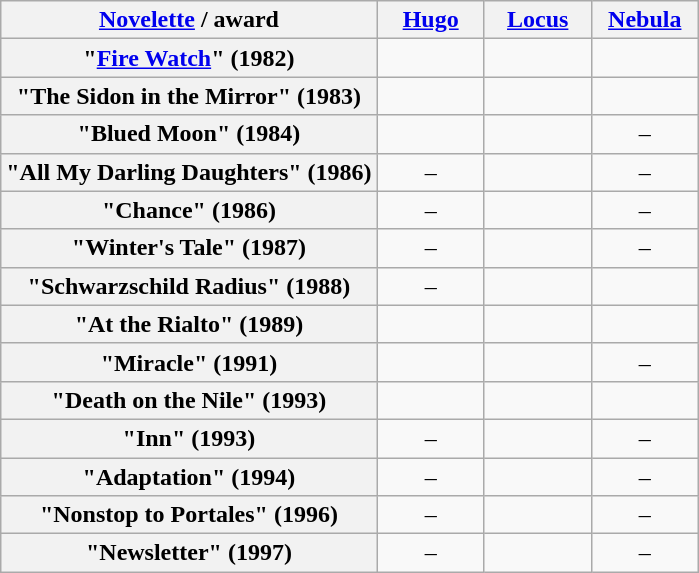<table class="wikitable plainrowheaders" style="text-align: center; border: none">
<tr>
<th><a href='#'>Novelette</a> / award</th>
<th style="min-width: 4em"><a href='#'>Hugo</a></th>
<th style="min-width: 4em"><a href='#'>Locus</a></th>
<th style="min-width: 4em"><a href='#'>Nebula</a></th>
</tr>
<tr>
<th scope=row>"<a href='#'>Fire Watch</a>" (1982)</th>
<td></td>
<td></td>
<td></td>
</tr>
<tr>
<th scope=row>"The Sidon in the Mirror" (1983)</th>
<td></td>
<td></td>
<td></td>
</tr>
<tr>
<th scope=row>"Blued Moon" (1984)</th>
<td></td>
<td></td>
<td>–</td>
</tr>
<tr>
<th scope=row>"All My Darling Daughters" (1986)</th>
<td>–</td>
<td></td>
<td>–</td>
</tr>
<tr>
<th scope=row>"Chance" (1986)</th>
<td>–</td>
<td></td>
<td>–</td>
</tr>
<tr>
<th scope=row>"Winter's Tale" (1987)</th>
<td>–</td>
<td></td>
<td>–</td>
</tr>
<tr>
<th scope=row>"Schwarzschild Radius" (1988)</th>
<td>–</td>
<td></td>
<td></td>
</tr>
<tr>
<th scope=row>"At the Rialto" (1989)</th>
<td></td>
<td></td>
<td></td>
</tr>
<tr>
<th scope=row>"Miracle" (1991)</th>
<td></td>
<td></td>
<td>–</td>
</tr>
<tr>
<th scope=row>"Death on the Nile" (1993)</th>
<td></td>
<td></td>
<td></td>
</tr>
<tr>
<th scope=row>"Inn" (1993)</th>
<td>–</td>
<td></td>
<td>–</td>
</tr>
<tr>
<th scope=row>"Adaptation" (1994)</th>
<td>–</td>
<td></td>
<td>–</td>
</tr>
<tr>
<th scope=row>"Nonstop to Portales" (1996)</th>
<td>–</td>
<td></td>
<td>–</td>
</tr>
<tr>
<th scope=row>"Newsletter" (1997)</th>
<td>–</td>
<td></td>
<td>–</td>
</tr>
</table>
